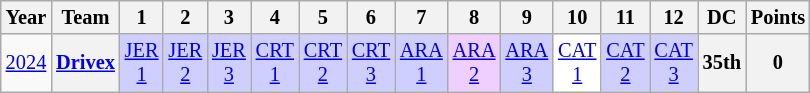<table class="wikitable" style="text-align:center; font-size:85%">
<tr>
<th>Year</th>
<th>Team</th>
<th>1</th>
<th>2</th>
<th>3</th>
<th>4</th>
<th>5</th>
<th>6</th>
<th>7</th>
<th>8</th>
<th>9</th>
<th>10</th>
<th>11</th>
<th>12</th>
<th>DC</th>
<th>Points</th>
</tr>
<tr>
<td><a href='#'>2024</a></td>
<th nowrap><a href='#'>Drivex</a></th>
<td style="background:#CFCFFF;"><a href='#'>JER<br>1</a><br></td>
<td style="background:#CFCFFF"><a href='#'>JER<br>2</a><br></td>
<td style="background:#CFCFFF;"><a href='#'>JER<br>3</a><br></td>
<td style="background:#CFCFFF;"><a href='#'>CRT<br>1</a><br></td>
<td style="background:#CFCFFF;"><a href='#'>CRT<br>2</a><br></td>
<td style="background:#CFCFFF;"><a href='#'>CRT<br>3</a><br></td>
<td style="background:#CFCFFF"><a href='#'>ARA<br>1</a><br></td>
<td style="background:#EFCFFF"><a href='#'>ARA<br>2</a><br></td>
<td style="background:#CFCFFF"><a href='#'>ARA<br>3</a><br></td>
<td style="background:#FFFFFF"><a href='#'>CAT<br>1</a><br></td>
<td style="background:#CFCFFF"><a href='#'>CAT<br>2</a><br></td>
<td style="background:#CFCFFF"><a href='#'>CAT<br>3</a><br></td>
<th>35th</th>
<th>0</th>
</tr>
</table>
